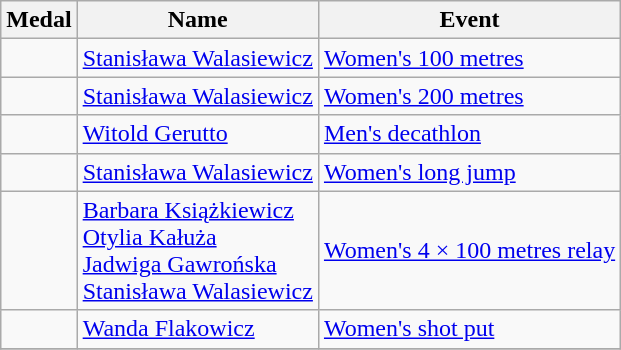<table class="wikitable sortable" style="font-size:100%">
<tr>
<th>Medal</th>
<th>Name</th>
<th>Event</th>
</tr>
<tr>
<td></td>
<td><a href='#'>Stanisława Walasiewicz</a></td>
<td><a href='#'>Women's 100 metres</a></td>
</tr>
<tr>
<td></td>
<td><a href='#'>Stanisława Walasiewicz</a></td>
<td><a href='#'>Women's 200 metres</a></td>
</tr>
<tr>
<td></td>
<td><a href='#'>Witold Gerutto</a></td>
<td><a href='#'>Men's decathlon</a></td>
</tr>
<tr>
<td></td>
<td><a href='#'>Stanisława Walasiewicz</a></td>
<td><a href='#'>Women's long jump</a></td>
</tr>
<tr>
<td></td>
<td><a href='#'>Barbara Książkiewicz</a><br><a href='#'>Otylia Kałuża</a><br><a href='#'>Jadwiga Gawrońska</a><br><a href='#'>Stanisława Walasiewicz</a></td>
<td><a href='#'>Women's 4 × 100 metres relay</a></td>
</tr>
<tr>
<td></td>
<td><a href='#'>Wanda Flakowicz</a></td>
<td><a href='#'>Women's shot put</a></td>
</tr>
<tr>
</tr>
</table>
